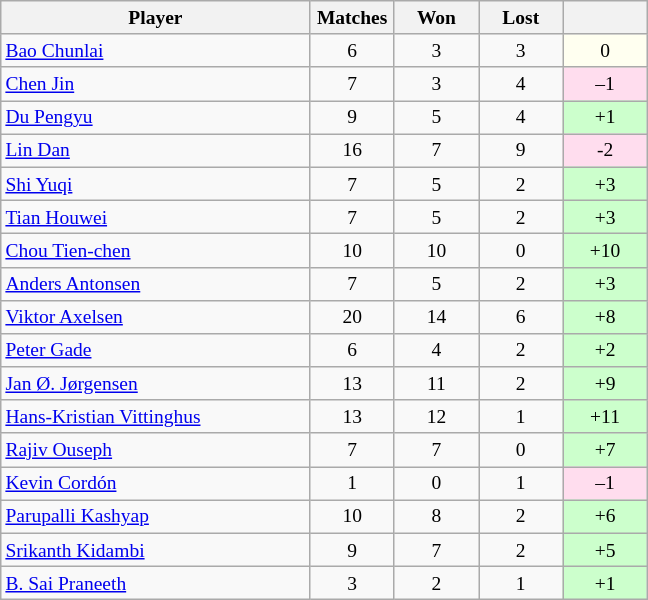<table class=wikitable style="text-align:center; font-size:small">
<tr>
<th width="200">Player</th>
<th width="50">Matches</th>
<th width="50">Won</th>
<th width="50">Lost</th>
<th width="50"></th>
</tr>
<tr>
<td align="left"> <a href='#'>Bao Chunlai</a></td>
<td>6</td>
<td>3</td>
<td>3</td>
<td bgcolor="#fffff0">0</td>
</tr>
<tr>
<td align="left"> <a href='#'>Chen Jin</a></td>
<td>7</td>
<td>3</td>
<td>4</td>
<td bgcolor="#ffddee">–1</td>
</tr>
<tr>
<td align="left"> <a href='#'>Du Pengyu</a></td>
<td>9</td>
<td>5</td>
<td>4</td>
<td bgcolor="#ccffcc">+1</td>
</tr>
<tr>
<td align="left"> <a href='#'>Lin Dan</a></td>
<td>16</td>
<td>7</td>
<td>9</td>
<td bgcolor="#ffddee">-2</td>
</tr>
<tr 2>
<td align="left"> <a href='#'>Shi Yuqi</a></td>
<td>7</td>
<td>5</td>
<td>2</td>
<td bgcolor="#ccffcc">+3</td>
</tr>
<tr>
<td align="left"> <a href='#'>Tian Houwei</a></td>
<td>7</td>
<td>5</td>
<td>2</td>
<td bgcolor="#ccffcc">+3</td>
</tr>
<tr>
<td align="left"> <a href='#'>Chou Tien-chen</a></td>
<td>10</td>
<td>10</td>
<td>0</td>
<td bgcolor="#ccffcc">+10</td>
</tr>
<tr>
<td align="left"> <a href='#'>Anders Antonsen</a></td>
<td>7</td>
<td>5</td>
<td>2</td>
<td bgcolor="#ccffcc">+3</td>
</tr>
<tr>
<td align="left"> <a href='#'>Viktor Axelsen</a></td>
<td>20</td>
<td>14</td>
<td>6</td>
<td bgcolor="#ccffcc">+8</td>
</tr>
<tr>
<td align="left"> <a href='#'>Peter Gade</a></td>
<td>6</td>
<td>4</td>
<td>2</td>
<td bgcolor="#ccffcc">+2</td>
</tr>
<tr>
<td align="left"> <a href='#'>Jan Ø. Jørgensen</a></td>
<td>13</td>
<td>11</td>
<td>2</td>
<td bgcolor="#ccffcc">+9</td>
</tr>
<tr>
<td align="left"> <a href='#'>Hans-Kristian Vittinghus</a></td>
<td>13</td>
<td>12</td>
<td>1</td>
<td bgcolor="#ccffcc">+11</td>
</tr>
<tr>
<td align="left"> <a href='#'>Rajiv Ouseph</a></td>
<td>7</td>
<td>7</td>
<td>0</td>
<td bgcolor="#ccffcc">+7</td>
</tr>
<tr>
<td align="left"> <a href='#'>Kevin Cordón</a></td>
<td>1</td>
<td>0</td>
<td>1</td>
<td bgcolor="#ffddee">–1</td>
</tr>
<tr>
<td align="left"> <a href='#'>Parupalli Kashyap</a></td>
<td>10</td>
<td>8</td>
<td>2</td>
<td bgcolor="#ccffcc">+6</td>
</tr>
<tr>
<td align="left"> <a href='#'>Srikanth Kidambi</a></td>
<td>9</td>
<td>7</td>
<td>2</td>
<td bgcolor="#ccffcc">+5</td>
</tr>
<tr>
<td align="left"> <a href='#'>B. Sai Praneeth</a></td>
<td>3</td>
<td>2</td>
<td>1</td>
<td bgcolor="#ccffcc">+1</td>
</tr>
</table>
